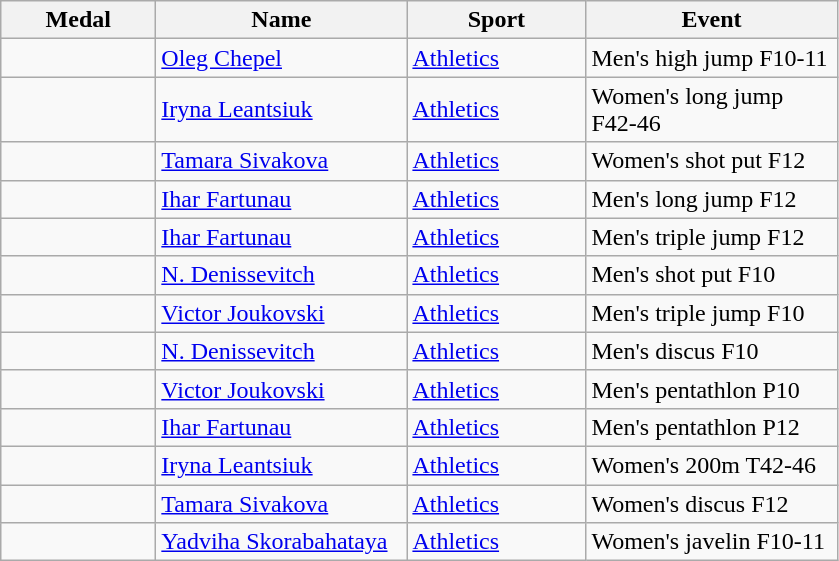<table class="wikitable">
<tr>
<th style="width:6em">Medal</th>
<th style="width:10em">Name</th>
<th style="width:7em">Sport</th>
<th style="width:10em">Event</th>
</tr>
<tr>
<td></td>
<td><a href='#'>Oleg Chepel</a></td>
<td><a href='#'>Athletics</a></td>
<td>Men's high jump F10-11</td>
</tr>
<tr>
<td></td>
<td><a href='#'>Iryna Leantsiuk</a></td>
<td><a href='#'>Athletics</a></td>
<td>Women's long jump F42-46</td>
</tr>
<tr>
<td></td>
<td><a href='#'>Tamara Sivakova</a></td>
<td><a href='#'>Athletics</a></td>
<td>Women's shot put F12</td>
</tr>
<tr>
<td></td>
<td><a href='#'>Ihar Fartunau</a></td>
<td><a href='#'>Athletics</a></td>
<td>Men's long jump F12</td>
</tr>
<tr>
<td></td>
<td><a href='#'>Ihar Fartunau</a></td>
<td><a href='#'>Athletics</a></td>
<td>Men's triple jump F12</td>
</tr>
<tr>
<td></td>
<td><a href='#'>N. Denissevitch</a></td>
<td><a href='#'>Athletics</a></td>
<td>Men's shot put F10</td>
</tr>
<tr>
<td></td>
<td><a href='#'>Victor Joukovski</a></td>
<td><a href='#'>Athletics</a></td>
<td>Men's triple jump F10</td>
</tr>
<tr>
<td></td>
<td><a href='#'>N. Denissevitch</a></td>
<td><a href='#'>Athletics</a></td>
<td>Men's discus F10</td>
</tr>
<tr>
<td></td>
<td><a href='#'>Victor Joukovski</a></td>
<td><a href='#'>Athletics</a></td>
<td>Men's pentathlon P10</td>
</tr>
<tr>
<td></td>
<td><a href='#'>Ihar Fartunau</a></td>
<td><a href='#'>Athletics</a></td>
<td>Men's pentathlon P12</td>
</tr>
<tr>
<td></td>
<td><a href='#'>Iryna Leantsiuk</a></td>
<td><a href='#'>Athletics</a></td>
<td>Women's 200m T42-46</td>
</tr>
<tr>
<td></td>
<td><a href='#'>Tamara Sivakova</a></td>
<td><a href='#'>Athletics</a></td>
<td>Women's discus F12</td>
</tr>
<tr>
<td></td>
<td><a href='#'>Yadviha Skorabahataya</a></td>
<td><a href='#'>Athletics</a></td>
<td>Women's javelin F10-11</td>
</tr>
</table>
